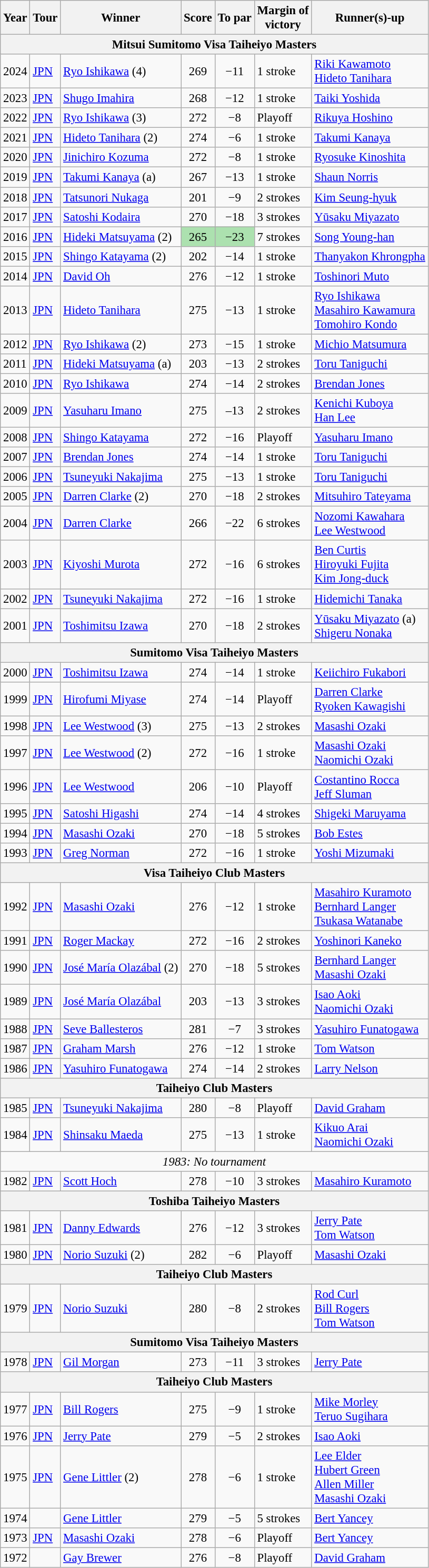<table class=wikitable style="font-size:95%">
<tr>
<th>Year</th>
<th>Tour</th>
<th>Winner</th>
<th>Score</th>
<th>To par</th>
<th>Margin of<br>victory</th>
<th>Runner(s)-up</th>
</tr>
<tr>
<th colspan=7>Mitsui Sumitomo Visa Taiheiyo Masters</th>
</tr>
<tr>
<td>2024</td>
<td><a href='#'>JPN</a></td>
<td> <a href='#'>Ryo Ishikawa</a> (4)</td>
<td align=center>269</td>
<td align=center>−11</td>
<td>1 stroke</td>
<td> <a href='#'>Riki Kawamoto</a><br> <a href='#'>Hideto Tanihara</a></td>
</tr>
<tr>
<td>2023</td>
<td><a href='#'>JPN</a></td>
<td> <a href='#'>Shugo Imahira</a></td>
<td align=center>268</td>
<td align=center>−12</td>
<td>1 stroke</td>
<td> <a href='#'>Taiki Yoshida</a></td>
</tr>
<tr>
<td>2022</td>
<td><a href='#'>JPN</a></td>
<td> <a href='#'>Ryo Ishikawa</a> (3)</td>
<td align=center>272</td>
<td align=center>−8</td>
<td>Playoff</td>
<td> <a href='#'>Rikuya Hoshino</a></td>
</tr>
<tr>
<td>2021</td>
<td><a href='#'>JPN</a></td>
<td> <a href='#'>Hideto Tanihara</a> (2)</td>
<td align=center>274</td>
<td align=center>−6</td>
<td>1 stroke</td>
<td> <a href='#'>Takumi Kanaya</a></td>
</tr>
<tr>
<td>2020</td>
<td><a href='#'>JPN</a></td>
<td> <a href='#'>Jinichiro Kozuma</a></td>
<td align=center>272</td>
<td align=center>−8</td>
<td>1 stroke</td>
<td> <a href='#'>Ryosuke Kinoshita</a></td>
</tr>
<tr>
<td>2019</td>
<td><a href='#'>JPN</a></td>
<td> <a href='#'>Takumi Kanaya</a> (a)</td>
<td align=center>267</td>
<td align=center>−13</td>
<td>1 stroke</td>
<td> <a href='#'>Shaun Norris</a></td>
</tr>
<tr>
<td>2018</td>
<td><a href='#'>JPN</a></td>
<td> <a href='#'>Tatsunori Nukaga</a></td>
<td align=center>201</td>
<td align=center>−9</td>
<td>2 strokes</td>
<td> <a href='#'>Kim Seung-hyuk</a></td>
</tr>
<tr>
<td>2017</td>
<td><a href='#'>JPN</a></td>
<td> <a href='#'>Satoshi Kodaira</a></td>
<td align=center>270</td>
<td align=center>−18</td>
<td>3 strokes</td>
<td> <a href='#'>Yūsaku Miyazato</a></td>
</tr>
<tr>
<td>2016</td>
<td><a href='#'>JPN</a></td>
<td> <a href='#'>Hideki Matsuyama</a> (2)</td>
<td align="center" style="background: #ACE1AF">265</td>
<td align=center style="background: #ACE1AF">−23</td>
<td>7 strokes</td>
<td> <a href='#'>Song Young-han</a></td>
</tr>
<tr>
<td>2015</td>
<td><a href='#'>JPN</a></td>
<td> <a href='#'>Shingo Katayama</a> (2)</td>
<td align=center>202</td>
<td align=center>−14</td>
<td>1 stroke</td>
<td> <a href='#'>Thanyakon Khrongpha</a></td>
</tr>
<tr>
<td>2014</td>
<td><a href='#'>JPN</a></td>
<td> <a href='#'>David Oh</a></td>
<td align=center>276</td>
<td align=center>−12</td>
<td>1 stroke</td>
<td> <a href='#'>Toshinori Muto</a></td>
</tr>
<tr>
<td>2013</td>
<td><a href='#'>JPN</a></td>
<td> <a href='#'>Hideto Tanihara</a></td>
<td align=center>275</td>
<td align=center>−13</td>
<td>1 stroke</td>
<td> <a href='#'>Ryo Ishikawa</a><br> <a href='#'>Masahiro Kawamura</a><br> <a href='#'>Tomohiro Kondo</a></td>
</tr>
<tr>
<td>2012</td>
<td><a href='#'>JPN</a></td>
<td> <a href='#'>Ryo Ishikawa</a> (2)</td>
<td align=center>273</td>
<td align=center>−15</td>
<td>1 stroke</td>
<td> <a href='#'>Michio Matsumura</a></td>
</tr>
<tr>
<td>2011</td>
<td><a href='#'>JPN</a></td>
<td> <a href='#'>Hideki Matsuyama</a> (a)</td>
<td align=center>203</td>
<td align=center>−13</td>
<td>2 strokes</td>
<td> <a href='#'>Toru Taniguchi</a></td>
</tr>
<tr>
<td>2010</td>
<td><a href='#'>JPN</a></td>
<td> <a href='#'>Ryo Ishikawa</a></td>
<td align=center>274</td>
<td align=center>−14</td>
<td>2 strokes</td>
<td> <a href='#'>Brendan Jones</a></td>
</tr>
<tr>
<td>2009</td>
<td><a href='#'>JPN</a></td>
<td> <a href='#'>Yasuharu Imano</a></td>
<td align=center>275</td>
<td align=center>–13</td>
<td>2 strokes</td>
<td> <a href='#'>Kenichi Kuboya</a><br> <a href='#'>Han Lee</a></td>
</tr>
<tr>
<td>2008</td>
<td><a href='#'>JPN</a></td>
<td> <a href='#'>Shingo Katayama</a></td>
<td align=center>272</td>
<td align=center>−16</td>
<td>Playoff</td>
<td> <a href='#'>Yasuharu Imano</a></td>
</tr>
<tr>
<td>2007</td>
<td><a href='#'>JPN</a></td>
<td> <a href='#'>Brendan Jones</a></td>
<td align=center>274</td>
<td align=center>−14</td>
<td>1 stroke</td>
<td> <a href='#'>Toru Taniguchi</a></td>
</tr>
<tr>
<td>2006</td>
<td><a href='#'>JPN</a></td>
<td> <a href='#'>Tsuneyuki Nakajima</a></td>
<td align=center>275</td>
<td align=center>−13</td>
<td>1 stroke</td>
<td> <a href='#'>Toru Taniguchi</a></td>
</tr>
<tr>
<td>2005</td>
<td><a href='#'>JPN</a></td>
<td> <a href='#'>Darren Clarke</a> (2)</td>
<td align=center>270</td>
<td align=center>−18</td>
<td>2 strokes</td>
<td> <a href='#'>Mitsuhiro Tateyama</a></td>
</tr>
<tr>
<td>2004</td>
<td><a href='#'>JPN</a></td>
<td> <a href='#'>Darren Clarke</a></td>
<td align=center>266</td>
<td align=center>−22</td>
<td>6 strokes</td>
<td> <a href='#'>Nozomi Kawahara</a><br> <a href='#'>Lee Westwood</a></td>
</tr>
<tr>
<td>2003</td>
<td><a href='#'>JPN</a></td>
<td> <a href='#'>Kiyoshi Murota</a></td>
<td align=center>272</td>
<td align=center>−16</td>
<td>6 strokes</td>
<td> <a href='#'>Ben Curtis</a><br><a href='#'>Hiroyuki Fujita</a><br> <a href='#'>Kim Jong-duck</a></td>
</tr>
<tr>
<td>2002</td>
<td><a href='#'>JPN</a></td>
<td> <a href='#'>Tsuneyuki Nakajima</a></td>
<td align=center>272</td>
<td align=center>−16</td>
<td>1 stroke</td>
<td> <a href='#'>Hidemichi Tanaka</a></td>
</tr>
<tr>
<td>2001</td>
<td><a href='#'>JPN</a></td>
<td> <a href='#'>Toshimitsu Izawa</a></td>
<td align=center>270</td>
<td align=center>−18</td>
<td>2 strokes</td>
<td> <a href='#'>Yūsaku Miyazato</a> (a)<br> <a href='#'>Shigeru Nonaka</a></td>
</tr>
<tr>
<th colspan=7>Sumitomo Visa Taiheiyo Masters</th>
</tr>
<tr>
<td>2000</td>
<td><a href='#'>JPN</a></td>
<td> <a href='#'>Toshimitsu Izawa</a></td>
<td align=center>274</td>
<td align=center>−14</td>
<td>1 stroke</td>
<td> <a href='#'>Keiichiro Fukabori</a></td>
</tr>
<tr>
<td>1999</td>
<td><a href='#'>JPN</a></td>
<td> <a href='#'>Hirofumi Miyase</a></td>
<td align=center>274</td>
<td align=center>−14</td>
<td>Playoff</td>
<td> <a href='#'>Darren Clarke</a><br> <a href='#'>Ryoken Kawagishi</a></td>
</tr>
<tr>
<td>1998</td>
<td><a href='#'>JPN</a></td>
<td> <a href='#'>Lee Westwood</a> (3)</td>
<td align=center>275</td>
<td align=center>−13</td>
<td>2 strokes</td>
<td> <a href='#'>Masashi Ozaki</a></td>
</tr>
<tr>
<td>1997</td>
<td><a href='#'>JPN</a></td>
<td> <a href='#'>Lee Westwood</a> (2)</td>
<td align=center>272</td>
<td align=center>−16</td>
<td>1 stroke</td>
<td> <a href='#'>Masashi Ozaki</a><br> <a href='#'>Naomichi Ozaki</a></td>
</tr>
<tr>
<td>1996</td>
<td><a href='#'>JPN</a></td>
<td> <a href='#'>Lee Westwood</a></td>
<td align=center>206</td>
<td align=center>−10</td>
<td>Playoff</td>
<td> <a href='#'>Costantino Rocca</a><br> <a href='#'>Jeff Sluman</a></td>
</tr>
<tr>
<td>1995</td>
<td><a href='#'>JPN</a></td>
<td> <a href='#'>Satoshi Higashi</a></td>
<td align=center>274</td>
<td align=center>−14</td>
<td>4 strokes</td>
<td> <a href='#'>Shigeki Maruyama</a></td>
</tr>
<tr>
<td>1994</td>
<td><a href='#'>JPN</a></td>
<td> <a href='#'>Masashi Ozaki</a></td>
<td align=center>270</td>
<td align=center>−18</td>
<td>5 strokes</td>
<td> <a href='#'>Bob Estes</a></td>
</tr>
<tr>
<td>1993</td>
<td><a href='#'>JPN</a></td>
<td> <a href='#'>Greg Norman</a></td>
<td align=center>272</td>
<td align=center>−16</td>
<td>1 stroke</td>
<td> <a href='#'>Yoshi Mizumaki</a></td>
</tr>
<tr>
<th colspan=7>Visa Taiheiyo Club Masters</th>
</tr>
<tr>
<td>1992</td>
<td><a href='#'>JPN</a></td>
<td> <a href='#'>Masashi Ozaki</a></td>
<td align=center>276</td>
<td align=center>−12</td>
<td>1 stroke</td>
<td> <a href='#'>Masahiro Kuramoto</a><br> <a href='#'>Bernhard Langer</a><br> <a href='#'>Tsukasa Watanabe</a></td>
</tr>
<tr>
<td>1991</td>
<td><a href='#'>JPN</a></td>
<td> <a href='#'>Roger Mackay</a></td>
<td align=center>272</td>
<td align=center>−16</td>
<td>2 strokes</td>
<td> <a href='#'>Yoshinori Kaneko</a></td>
</tr>
<tr>
<td>1990</td>
<td><a href='#'>JPN</a></td>
<td> <a href='#'>José María Olazábal</a> (2)</td>
<td align=center>270</td>
<td align=center>−18</td>
<td>5 strokes</td>
<td> <a href='#'>Bernhard Langer</a><br> <a href='#'>Masashi Ozaki</a></td>
</tr>
<tr>
<td>1989</td>
<td><a href='#'>JPN</a></td>
<td> <a href='#'>José María Olazábal</a></td>
<td align=center>203</td>
<td align=center>−13</td>
<td>3 strokes</td>
<td> <a href='#'>Isao Aoki</a><br> <a href='#'>Naomichi Ozaki</a></td>
</tr>
<tr>
<td>1988</td>
<td><a href='#'>JPN</a></td>
<td> <a href='#'>Seve Ballesteros</a></td>
<td align=center>281</td>
<td align=center>−7</td>
<td>3 strokes</td>
<td> <a href='#'>Yasuhiro Funatogawa</a></td>
</tr>
<tr>
<td>1987</td>
<td><a href='#'>JPN</a></td>
<td> <a href='#'>Graham Marsh</a></td>
<td align=center>276</td>
<td align=center>−12</td>
<td>1 stroke</td>
<td> <a href='#'>Tom Watson</a></td>
</tr>
<tr>
<td>1986</td>
<td><a href='#'>JPN</a></td>
<td> <a href='#'>Yasuhiro Funatogawa</a></td>
<td align=center>274</td>
<td align=center>−14</td>
<td>2 strokes</td>
<td> <a href='#'>Larry Nelson</a></td>
</tr>
<tr>
<th colspan=7>Taiheiyo Club Masters</th>
</tr>
<tr>
<td>1985</td>
<td><a href='#'>JPN</a></td>
<td> <a href='#'>Tsuneyuki Nakajima</a></td>
<td align=center>280</td>
<td align=center>−8</td>
<td>Playoff</td>
<td> <a href='#'>David Graham</a></td>
</tr>
<tr>
<td>1984</td>
<td><a href='#'>JPN</a></td>
<td> <a href='#'>Shinsaku Maeda</a></td>
<td align=center>275</td>
<td align=center>−13</td>
<td>1 stroke</td>
<td> <a href='#'>Kikuo Arai</a><br>  <a href='#'>Naomichi Ozaki</a></td>
</tr>
<tr>
<td colspan=7 align=center><em>1983: No tournament</em></td>
</tr>
<tr>
<td>1982</td>
<td><a href='#'>JPN</a></td>
<td> <a href='#'>Scott Hoch</a></td>
<td align=center>278</td>
<td align=center>−10</td>
<td>3 strokes</td>
<td> <a href='#'>Masahiro Kuramoto</a></td>
</tr>
<tr>
<th colspan=7>Toshiba Taiheiyo Masters</th>
</tr>
<tr>
<td>1981</td>
<td><a href='#'>JPN</a></td>
<td> <a href='#'>Danny Edwards</a></td>
<td align=center>276</td>
<td align=center>−12</td>
<td>3 strokes</td>
<td> <a href='#'>Jerry Pate</a><br> <a href='#'>Tom Watson</a></td>
</tr>
<tr>
<td>1980</td>
<td><a href='#'>JPN</a></td>
<td> <a href='#'>Norio Suzuki</a> (2)</td>
<td align=center>282</td>
<td align=center>−6</td>
<td>Playoff</td>
<td> <a href='#'>Masashi Ozaki</a></td>
</tr>
<tr>
<th colspan=7>Taiheiyo Club Masters</th>
</tr>
<tr>
<td>1979</td>
<td><a href='#'>JPN</a></td>
<td> <a href='#'>Norio Suzuki</a></td>
<td align=center>280</td>
<td align=center>−8</td>
<td>2 strokes</td>
<td> <a href='#'>Rod Curl</a><br> <a href='#'>Bill Rogers</a><br> <a href='#'>Tom Watson</a></td>
</tr>
<tr>
<th colspan=7>Sumitomo Visa Taiheiyo Masters</th>
</tr>
<tr>
<td>1978</td>
<td><a href='#'>JPN</a></td>
<td> <a href='#'>Gil Morgan</a></td>
<td align=center>273</td>
<td align=center>−11</td>
<td>3 strokes</td>
<td> <a href='#'>Jerry Pate</a></td>
</tr>
<tr>
<th colspan=7>Taiheiyo Club Masters</th>
</tr>
<tr>
<td>1977</td>
<td><a href='#'>JPN</a></td>
<td> <a href='#'>Bill Rogers</a></td>
<td align=center>275</td>
<td align=center>−9</td>
<td>1 stroke</td>
<td> <a href='#'>Mike Morley</a><br> <a href='#'>Teruo Sugihara</a></td>
</tr>
<tr>
<td>1976</td>
<td><a href='#'>JPN</a></td>
<td> <a href='#'>Jerry Pate</a></td>
<td align=center>279</td>
<td align=center>−5</td>
<td>2 strokes</td>
<td> <a href='#'>Isao Aoki</a></td>
</tr>
<tr>
<td>1975</td>
<td><a href='#'>JPN</a></td>
<td> <a href='#'>Gene Littler</a> (2)</td>
<td align=center>278</td>
<td align=center>−6</td>
<td>1 stroke</td>
<td> <a href='#'>Lee Elder</a><br> <a href='#'>Hubert Green</a><br> <a href='#'>Allen Miller</a><br> <a href='#'>Masashi Ozaki</a></td>
</tr>
<tr>
<td>1974</td>
<td></td>
<td> <a href='#'>Gene Littler</a></td>
<td align=center>279</td>
<td align=center>−5</td>
<td>5 strokes</td>
<td> <a href='#'>Bert Yancey</a></td>
</tr>
<tr>
<td>1973</td>
<td><a href='#'>JPN</a></td>
<td> <a href='#'>Masashi Ozaki</a></td>
<td align=center>278</td>
<td align=center>−6</td>
<td>Playoff</td>
<td> <a href='#'>Bert Yancey</a></td>
</tr>
<tr>
<td>1972</td>
<td></td>
<td> <a href='#'>Gay Brewer</a></td>
<td align=center>276</td>
<td align=center>−8</td>
<td>Playoff</td>
<td> <a href='#'>David Graham</a></td>
</tr>
</table>
